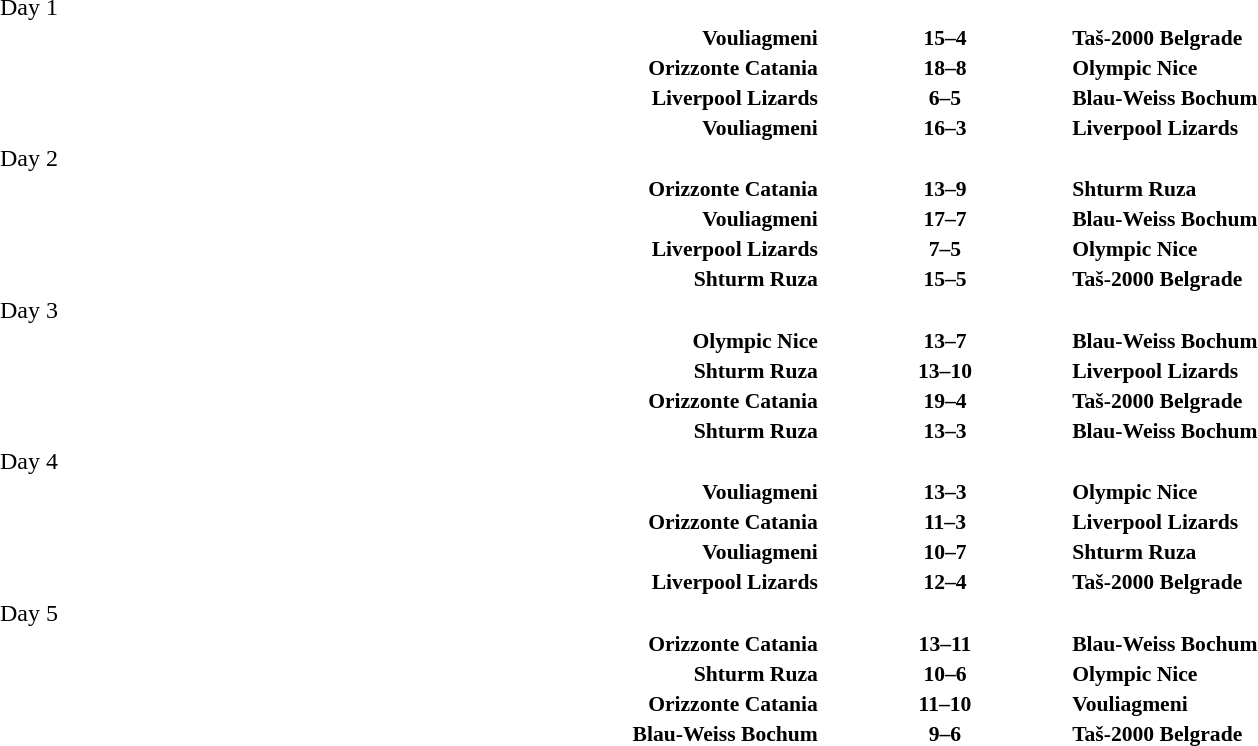<table width=100% cellspacing=1>
<tr>
<th></th>
<th></th>
<th></th>
</tr>
<tr>
<td>Day 1</td>
</tr>
<tr style=font-size:90%>
<td align=right><strong>Vouliagmeni</strong></td>
<td align=center><strong>15–4</strong></td>
<td><strong>Taš-2000 Belgrade</strong></td>
</tr>
<tr style=font-size:90%>
<td align=right><strong>Orizzonte Catania</strong></td>
<td align=center><strong>18–8</strong></td>
<td><strong>Olympic Nice</strong></td>
</tr>
<tr style=font-size:90%>
<td align=right><strong>Liverpool Lizards</strong></td>
<td align=center><strong>6–5</strong></td>
<td><strong>Blau-Weiss Bochum</strong></td>
</tr>
<tr style=font-size:90%>
<td align=right><strong>Vouliagmeni</strong></td>
<td align=center><strong>16–3</strong></td>
<td><strong>Liverpool Lizards</strong></td>
</tr>
<tr>
<td>Day 2</td>
</tr>
<tr style=font-size:90%>
<td align=right><strong>Orizzonte Catania</strong></td>
<td align=center><strong>13–9</strong></td>
<td><strong>Shturm Ruza</strong></td>
</tr>
<tr style=font-size:90%>
<td align=right><strong>Vouliagmeni</strong></td>
<td align=center><strong>17–7</strong></td>
<td><strong>Blau-Weiss Bochum</strong></td>
</tr>
<tr style=font-size:90%>
<td align=right><strong>Liverpool Lizards</strong></td>
<td align=center><strong>7–5</strong></td>
<td><strong>Olympic Nice</strong></td>
</tr>
<tr style=font-size:90%>
<td align=right><strong>Shturm Ruza</strong></td>
<td align=center><strong>15–5</strong></td>
<td><strong>Taš-2000 Belgrade</strong></td>
</tr>
<tr>
<td>Day 3</td>
</tr>
<tr style=font-size:90%>
<td align=right><strong>Olympic Nice</strong></td>
<td align=center><strong>13–7</strong></td>
<td><strong>Blau-Weiss Bochum</strong></td>
</tr>
<tr style=font-size:90%>
<td align=right><strong>Shturm Ruza</strong></td>
<td align=center><strong>13–10</strong></td>
<td><strong>Liverpool Lizards</strong></td>
</tr>
<tr style=font-size:90%>
<td align=right><strong>Orizzonte Catania</strong></td>
<td align=center><strong>19–4</strong></td>
<td><strong>Taš-2000 Belgrade</strong></td>
</tr>
<tr style=font-size:90%>
<td align=right><strong>Shturm Ruza</strong></td>
<td align=center><strong>13–3</strong></td>
<td><strong>Blau-Weiss Bochum</strong></td>
</tr>
<tr>
<td>Day 4</td>
</tr>
<tr style=font-size:90%>
<td align=right><strong>Vouliagmeni</strong></td>
<td align=center><strong>13–3</strong></td>
<td><strong>Olympic Nice</strong></td>
</tr>
<tr style=font-size:90%>
<td align=right><strong>Orizzonte Catania</strong></td>
<td align=center><strong>11–3</strong></td>
<td><strong>Liverpool Lizards</strong></td>
</tr>
<tr style=font-size:90%>
<td align=right><strong>Vouliagmeni</strong></td>
<td align=center><strong>10–7</strong></td>
<td><strong>Shturm Ruza</strong></td>
</tr>
<tr style=font-size:90%>
<td align=right><strong>Liverpool Lizards</strong></td>
<td align=center><strong>12–4</strong></td>
<td><strong>Taš-2000 Belgrade</strong></td>
</tr>
<tr>
<td>Day 5</td>
</tr>
<tr style=font-size:90%>
<td align=right><strong>Orizzonte Catania</strong></td>
<td align=center><strong>13–11</strong></td>
<td><strong>Blau-Weiss Bochum</strong></td>
</tr>
<tr style=font-size:90%>
<td align=right><strong>Shturm Ruza</strong></td>
<td align=center><strong>10–6</strong></td>
<td><strong>Olympic Nice</strong></td>
</tr>
<tr style=font-size:90%>
<td align=right><strong>Orizzonte Catania</strong></td>
<td align=center><strong>11–10</strong></td>
<td><strong>Vouliagmeni</strong></td>
</tr>
<tr style=font-size:90%>
<td align=right><strong>Blau-Weiss Bochum</strong></td>
<td align=center><strong>9–6</strong></td>
<td><strong>Taš-2000 Belgrade</strong></td>
</tr>
</table>
